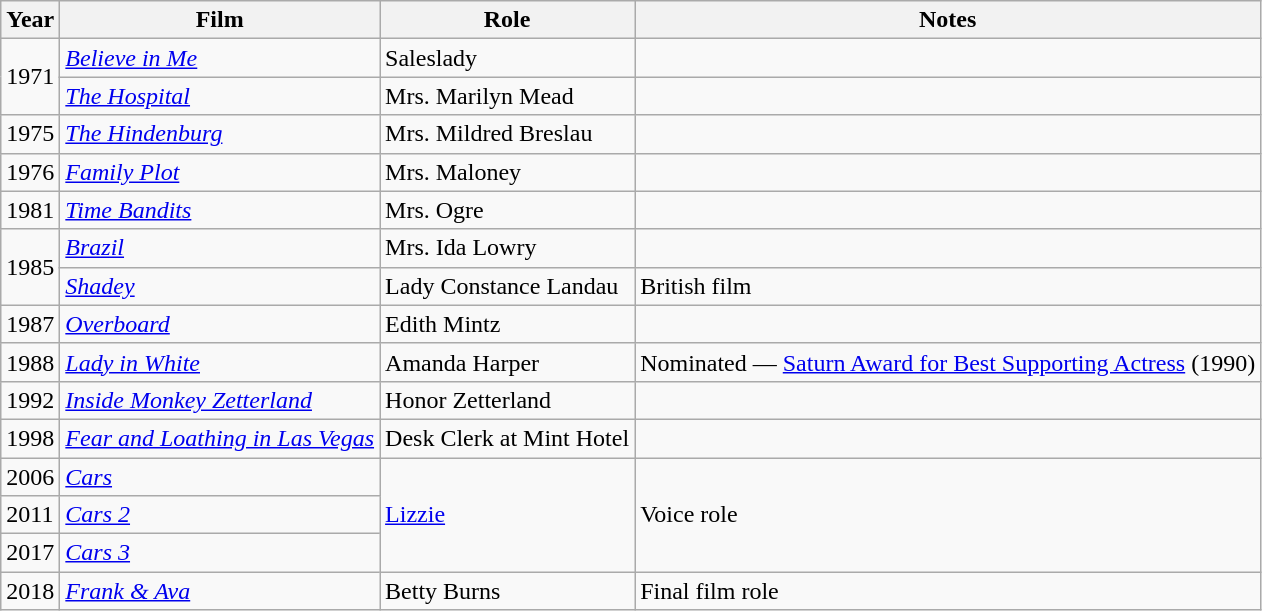<table class="wikitable sortable">
<tr>
<th>Year</th>
<th>Film</th>
<th>Role</th>
<th class="unsortable">Notes</th>
</tr>
<tr>
<td rowspan="2">1971</td>
<td><em><a href='#'>Believe in Me</a></em></td>
<td>Saleslady</td>
<td></td>
</tr>
<tr>
<td><em><a href='#'>The Hospital</a></em></td>
<td>Mrs. Marilyn Mead</td>
<td></td>
</tr>
<tr>
<td>1975</td>
<td><em><a href='#'>The Hindenburg</a></em></td>
<td>Mrs. Mildred Breslau</td>
<td></td>
</tr>
<tr>
<td>1976</td>
<td><em><a href='#'>Family Plot</a></em></td>
<td>Mrs. Maloney</td>
<td></td>
</tr>
<tr>
<td>1981</td>
<td><em><a href='#'>Time Bandits</a></em></td>
<td>Mrs. Ogre</td>
<td></td>
</tr>
<tr>
<td rowspan="2">1985</td>
<td><em><a href='#'>Brazil</a></em></td>
<td>Mrs. Ida Lowry</td>
<td></td>
</tr>
<tr>
<td><em><a href='#'>Shadey</a></em></td>
<td>Lady Constance Landau</td>
<td>British film</td>
</tr>
<tr>
<td>1987</td>
<td><em><a href='#'>Overboard</a></em></td>
<td>Edith Mintz</td>
<td></td>
</tr>
<tr>
<td>1988</td>
<td><em><a href='#'>Lady in White</a></em></td>
<td>Amanda Harper</td>
<td>Nominated — <a href='#'>Saturn Award for Best Supporting Actress</a> (1990)</td>
</tr>
<tr>
<td>1992</td>
<td><em><a href='#'>Inside Monkey Zetterland</a></em></td>
<td>Honor Zetterland</td>
<td></td>
</tr>
<tr>
<td>1998</td>
<td><em><a href='#'>Fear and Loathing in Las Vegas</a></em></td>
<td>Desk Clerk at Mint Hotel</td>
<td></td>
</tr>
<tr>
<td>2006</td>
<td><em><a href='#'>Cars</a></em></td>
<td rowspan="3"><a href='#'>Lizzie</a></td>
<td rowspan="3">Voice role</td>
</tr>
<tr>
<td>2011</td>
<td><em><a href='#'>Cars 2</a></em></td>
</tr>
<tr>
<td>2017</td>
<td><em><a href='#'>Cars 3</a></em></td>
</tr>
<tr>
<td>2018</td>
<td><em><a href='#'>Frank & Ava</a></em></td>
<td>Betty Burns</td>
<td>Final film role</td>
</tr>
</table>
